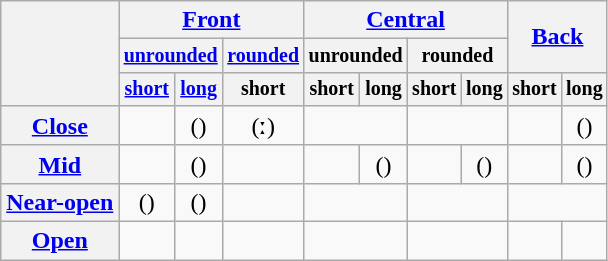<table class="wikitable" style=text-align:center>
<tr>
<th rowspan="3"></th>
<th colspan="3"><a href='#'>Front</a></th>
<th colspan="4"><a href='#'>Central</a></th>
<th colspan="2" rowspan="2"><a href='#'>Back</a></th>
</tr>
<tr style="font-size: smaller;">
<th colspan="2"><a href='#'>unrounded</a></th>
<th><a href='#'>rounded</a></th>
<th colspan="2">unrounded</th>
<th colspan="2">rounded</th>
</tr>
<tr style="font-size: smaller;">
<th><a href='#'>short</a></th>
<th><a href='#'>long</a></th>
<th>short</th>
<th>short</th>
<th>long</th>
<th>short</th>
<th>long</th>
<th>short</th>
<th>long</th>
</tr>
<tr>
<th><a href='#'>Close</a></th>
<td></td>
<td>()</td>
<td>(ː)</td>
<td colspan="2"></td>
<td colspan="2"></td>
<td></td>
<td>()</td>
</tr>
<tr>
<th><a href='#'>Mid</a></th>
<td></td>
<td>()</td>
<td></td>
<td></td>
<td>()</td>
<td></td>
<td>()</td>
<td></td>
<td>()</td>
</tr>
<tr>
<th><a href='#'>Near-open</a></th>
<td>()</td>
<td>()</td>
<td></td>
<td colspan="2"></td>
<td colspan="2"></td>
<td colspan="2"></td>
</tr>
<tr>
<th><a href='#'>Open</a></th>
<td></td>
<td></td>
<td></td>
<td colspan="2"></td>
<td colspan="2"></td>
<td></td>
<td></td>
</tr>
</table>
